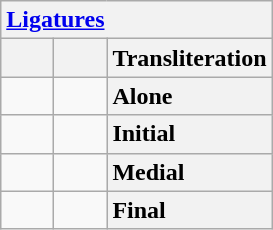<table class="wikitable" style="text-align: center; display: inline-table;">
<tr>
<th colspan="3" style="text-align: left"><a href='#'>Ligatures</a></th>
</tr>
<tr>
<th style="min-width: 1.75em"></th>
<th style="min-width: 1.75em"></th>
<th style="text-align: left">Transliteration</th>
</tr>
<tr>
<td></td>
<td></td>
<th style="text-align: left">Alone</th>
</tr>
<tr>
<td></td>
<td></td>
<th style="text-align: left">Initial</th>
</tr>
<tr>
<td></td>
<td></td>
<th style="text-align: left">Medial</th>
</tr>
<tr>
<td></td>
<td></td>
<th style="text-align: left">Final</th>
</tr>
</table>
